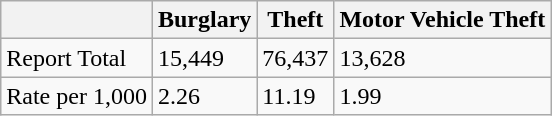<table class="wikitable">
<tr>
<th></th>
<th>Burglary</th>
<th>Theft</th>
<th>Motor Vehicle Theft</th>
</tr>
<tr>
<td>Report Total</td>
<td>15,449</td>
<td>76,437</td>
<td>13,628</td>
</tr>
<tr>
<td>Rate per 1,000</td>
<td>2.26</td>
<td>11.19</td>
<td>1.99</td>
</tr>
</table>
